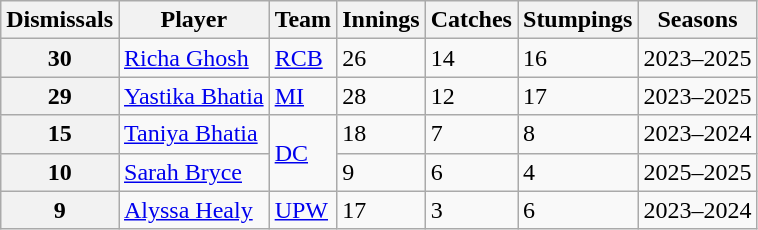<table class="wikitable">
<tr>
<th>Dismissals</th>
<th>Player</th>
<th>Team</th>
<th>Innings</th>
<th>Catches</th>
<th>Stumpings</th>
<th>Seasons</th>
</tr>
<tr>
<th>30</th>
<td><a href='#'>Richa Ghosh</a></td>
<td><a href='#'>RCB</a></td>
<td>26</td>
<td>14</td>
<td>16</td>
<td>2023–2025</td>
</tr>
<tr>
<th>29</th>
<td><a href='#'>Yastika Bhatia</a></td>
<td><a href='#'>MI</a></td>
<td>28</td>
<td>12</td>
<td>17</td>
<td>2023–2025</td>
</tr>
<tr>
<th>15</th>
<td><a href='#'>Taniya Bhatia</a></td>
<td rowspan="2"><a href='#'>DC</a></td>
<td>18</td>
<td>7</td>
<td>8</td>
<td>2023–2024</td>
</tr>
<tr>
<th>10</th>
<td><a href='#'>Sarah Bryce</a></td>
<td>9</td>
<td>6</td>
<td>4</td>
<td>2025–2025</td>
</tr>
<tr>
<th>9</th>
<td><a href='#'>Alyssa Healy</a></td>
<td><a href='#'>UPW</a></td>
<td>17</td>
<td>3</td>
<td>6</td>
<td>2023–2024</td>
</tr>
</table>
